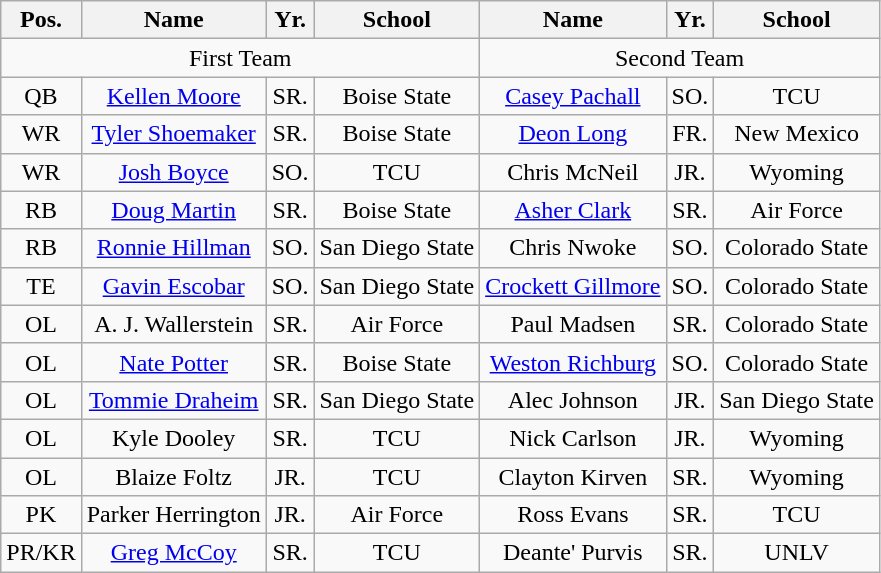<table class="wikitable">
<tr>
<th>Pos.</th>
<th>Name</th>
<th>Yr.</th>
<th>School</th>
<th>Name</th>
<th>Yr.</th>
<th>School</th>
</tr>
<tr>
<td colspan="4" style="text-align:center;">First Team</td>
<td colspan="4" style="text-align:center;">Second Team</td>
</tr>
<tr style="text-align:center;">
<td>QB</td>
<td><a href='#'>Kellen Moore</a></td>
<td>SR.</td>
<td>Boise State</td>
<td><a href='#'>Casey Pachall</a></td>
<td>SO.</td>
<td>TCU</td>
</tr>
<tr style="text-align:center;">
<td>WR</td>
<td><a href='#'>Tyler Shoemaker</a></td>
<td>SR.</td>
<td>Boise State</td>
<td><a href='#'>Deon Long</a></td>
<td>FR.</td>
<td>New Mexico</td>
</tr>
<tr style="text-align:center;">
<td>WR</td>
<td><a href='#'>Josh Boyce</a></td>
<td>SO.</td>
<td>TCU</td>
<td>Chris McNeil</td>
<td>JR.</td>
<td>Wyoming</td>
</tr>
<tr style="text-align:center;">
<td>RB</td>
<td><a href='#'>Doug Martin</a></td>
<td>SR.</td>
<td>Boise State</td>
<td><a href='#'>Asher Clark</a></td>
<td>SR.</td>
<td>Air Force</td>
</tr>
<tr style="text-align:center;">
<td>RB</td>
<td><a href='#'>Ronnie Hillman</a></td>
<td>SO.</td>
<td>San Diego State</td>
<td>Chris Nwoke</td>
<td>SO.</td>
<td>Colorado State</td>
</tr>
<tr style="text-align:center;">
<td>TE</td>
<td><a href='#'>Gavin Escobar</a></td>
<td>SO.</td>
<td>San Diego State</td>
<td><a href='#'>Crockett Gillmore</a></td>
<td>SO.</td>
<td>Colorado State</td>
</tr>
<tr style="text-align:center;">
<td>OL</td>
<td>A. J. Wallerstein</td>
<td>SR.</td>
<td>Air Force</td>
<td>Paul Madsen</td>
<td>SR.</td>
<td>Colorado State</td>
</tr>
<tr style="text-align:center;">
<td>OL</td>
<td><a href='#'>Nate Potter</a></td>
<td>SR.</td>
<td>Boise State</td>
<td><a href='#'>Weston Richburg</a></td>
<td>SO.</td>
<td>Colorado State</td>
</tr>
<tr style="text-align:center;">
<td>OL</td>
<td><a href='#'>Tommie Draheim</a></td>
<td>SR.</td>
<td>San Diego State</td>
<td>Alec Johnson</td>
<td>JR.</td>
<td>San Diego State</td>
</tr>
<tr style="text-align:center;">
<td>OL</td>
<td>Kyle Dooley</td>
<td>SR.</td>
<td>TCU</td>
<td>Nick Carlson</td>
<td>JR.</td>
<td>Wyoming</td>
</tr>
<tr style="text-align:center;">
<td>OL</td>
<td>Blaize Foltz</td>
<td>JR.</td>
<td>TCU</td>
<td>Clayton Kirven</td>
<td>SR.</td>
<td>Wyoming</td>
</tr>
<tr style="text-align:center;">
<td>PK</td>
<td>Parker Herrington</td>
<td>JR.</td>
<td>Air Force</td>
<td>Ross Evans</td>
<td>SR.</td>
<td>TCU</td>
</tr>
<tr style="text-align:center;">
<td>PR/KR</td>
<td><a href='#'>Greg McCoy</a></td>
<td>SR.</td>
<td>TCU</td>
<td>Deante' Purvis</td>
<td>SR.</td>
<td>UNLV</td>
</tr>
</table>
